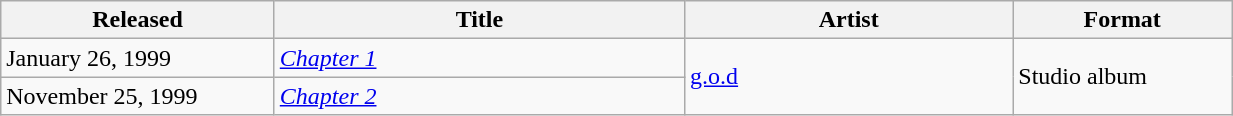<table class="wikitable sortable" align="left center" style="width:65%;">
<tr>
<th style="width:10%;">Released</th>
<th style="width:15%;">Title</th>
<th style="width:12%;">Artist</th>
<th style="width:8%;">Format</th>
</tr>
<tr>
<td>January 26, 1999</td>
<td><em><a href='#'>Chapter 1</a></em></td>
<td rowspan="2"><a href='#'>g.o.d</a></td>
<td rowspan="2">Studio album</td>
</tr>
<tr>
<td>November 25, 1999</td>
<td><em><a href='#'>Chapter 2</a></em></td>
</tr>
</table>
